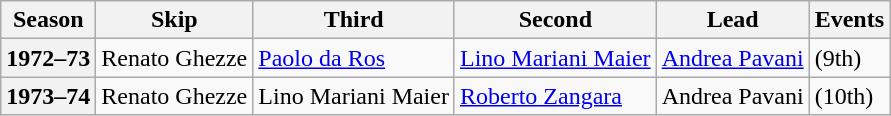<table class="wikitable">
<tr>
<th scope="col">Season</th>
<th scope="col">Skip</th>
<th scope="col">Third</th>
<th scope="col">Second</th>
<th scope="col">Lead</th>
<th scope="col">Events</th>
</tr>
<tr>
<th scope="row">1972–73</th>
<td>Renato Ghezze</td>
<td><a href='#'>Paolo da Ros</a></td>
<td><a href='#'>Lino Mariani Maier</a></td>
<td><a href='#'>Andrea Pavani</a></td>
<td> (9th)</td>
</tr>
<tr>
<th scope="row">1973–74</th>
<td>Renato Ghezze</td>
<td>Lino Mariani Maier</td>
<td><a href='#'>Roberto Zangara</a></td>
<td>Andrea Pavani</td>
<td> (10th)</td>
</tr>
</table>
